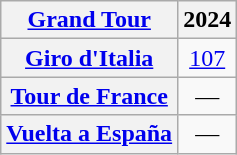<table class="wikitable plainrowheaders">
<tr>
<th scope="col"><a href='#'>Grand Tour</a></th>
<th scope="col">2024</th>
</tr>
<tr style="text-align:center;">
<th scope="row"> <a href='#'>Giro d'Italia</a></th>
<td><a href='#'>107</a></td>
</tr>
<tr style="text-align:center;">
<th scope="row"> <a href='#'>Tour de France</a></th>
<td>—</td>
</tr>
<tr style="text-align:center;">
<th scope="row"> <a href='#'>Vuelta a España</a></th>
<td>—</td>
</tr>
</table>
